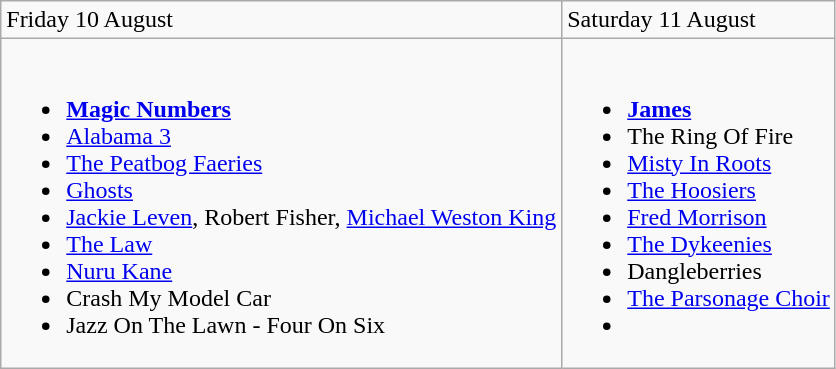<table class="wikitable">
<tr>
<td>Friday 10 August</td>
<td>Saturday 11 August</td>
</tr>
<tr valign="top">
<td><br><ul><li><strong><a href='#'>Magic Numbers</a></strong></li><li><a href='#'>Alabama 3</a></li><li><a href='#'>The Peatbog Faeries</a></li><li><a href='#'>Ghosts</a></li><li><a href='#'>Jackie Leven</a>, Robert Fisher, <a href='#'>Michael Weston King</a></li><li><a href='#'>The Law</a></li><li><a href='#'>Nuru Kane</a></li><li>Crash My Model Car</li><li>Jazz On The Lawn - Four On Six</li></ul></td>
<td><br><ul><li><strong><a href='#'>James</a></strong></li><li>The Ring Of Fire</li><li><a href='#'>Misty In Roots</a></li><li><a href='#'>The Hoosiers</a></li><li><a href='#'>Fred Morrison</a></li><li><a href='#'>The Dykeenies</a></li><li>Dangleberries</li><li><a href='#'>The Parsonage Choir</a></li><li></li></ul></td>
</tr>
</table>
